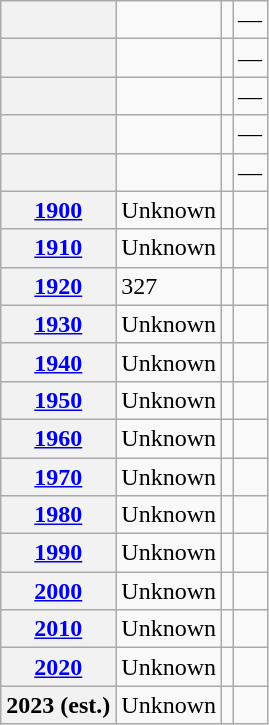<table class="wikitable">
<tr>
<th></th>
<td></td>
<td></td>
<td>—</td>
</tr>
<tr>
<th></th>
<td></td>
<td></td>
<td>—</td>
</tr>
<tr>
<th></th>
<td></td>
<td></td>
<td>—</td>
</tr>
<tr>
<th></th>
<td></td>
<td></td>
<td>—</td>
</tr>
<tr>
<th></th>
<td></td>
<td></td>
<td>—</td>
</tr>
<tr>
<th><a href='#'>1900</a></th>
<td>Unknown</td>
<td></td>
<td></td>
</tr>
<tr>
<th><a href='#'>1910</a></th>
<td>Unknown</td>
<td></td>
<td></td>
</tr>
<tr>
<th><a href='#'>1920</a></th>
<td>327</td>
<td></td>
<td></td>
</tr>
<tr>
<th><a href='#'>1930</a></th>
<td>Unknown</td>
<td></td>
<td></td>
</tr>
<tr>
<th><a href='#'>1940</a></th>
<td>Unknown</td>
<td></td>
<td></td>
</tr>
<tr>
<th><a href='#'>1950</a></th>
<td>Unknown</td>
<td></td>
<td></td>
</tr>
<tr>
<th><a href='#'>1960</a></th>
<td>Unknown</td>
<td></td>
<td></td>
</tr>
<tr>
<th><a href='#'>1970</a></th>
<td>Unknown</td>
<td></td>
<td></td>
</tr>
<tr>
<th><a href='#'>1980</a></th>
<td>Unknown</td>
<td></td>
<td></td>
</tr>
<tr>
<th><a href='#'>1990</a></th>
<td>Unknown</td>
<td></td>
<td></td>
</tr>
<tr>
<th><a href='#'>2000</a></th>
<td>Unknown</td>
<td></td>
<td></td>
</tr>
<tr>
<th><a href='#'>2010</a></th>
<td>Unknown</td>
<td></td>
<td></td>
</tr>
<tr>
<th><a href='#'>2020</a></th>
<td>Unknown</td>
<td></td>
<td></td>
</tr>
<tr>
<th>2023 (est.)</th>
<td>Unknown</td>
<td></td>
<td></td>
</tr>
</table>
